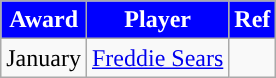<table class="wikitable" style="text-align:center">
<tr>
<th style="background:blue; color:white; width=0%">Award</th>
<th style="background:blue; color:white; width=0%">Player</th>
<th style="background:blue; color:white; width=0%">Ref</th>
</tr>
<tr>
<td>January</td>
<td> <a href='#'>Freddie Sears</a></td>
<td></td>
</tr>
</table>
